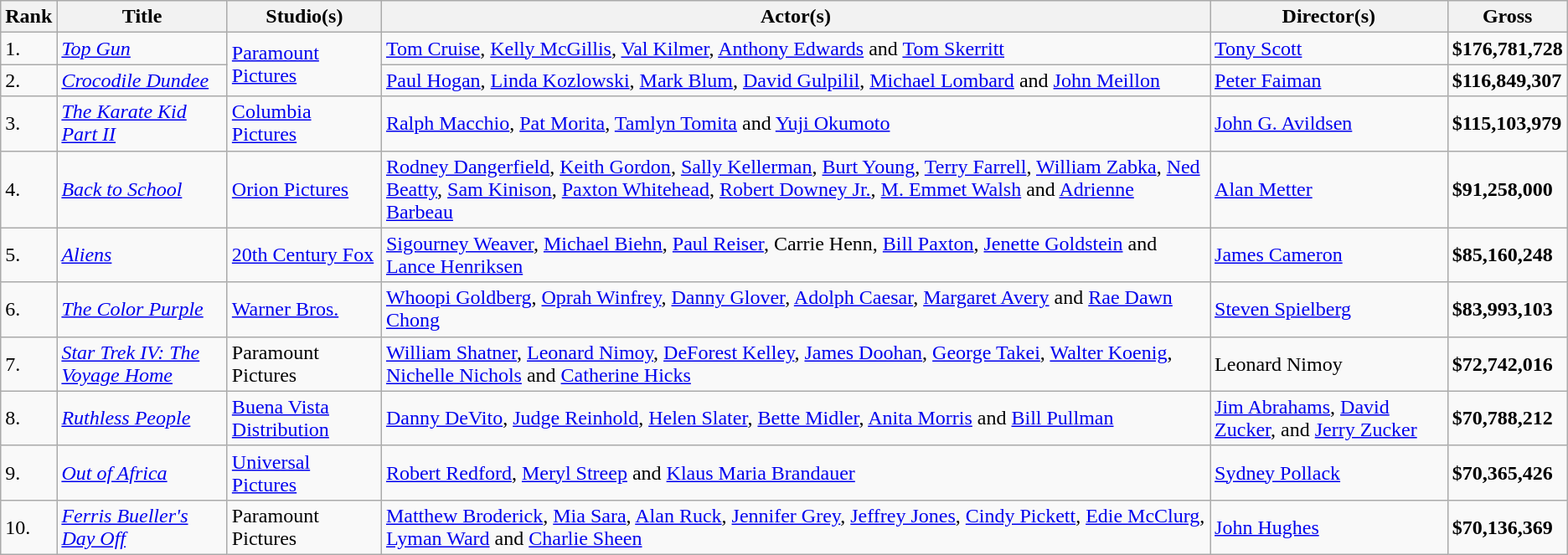<table class="wikitable">
<tr>
<th>Rank</th>
<th>Title</th>
<th>Studio(s)</th>
<th>Actor(s)</th>
<th>Director(s)</th>
<th>Gross</th>
</tr>
<tr>
<td>1.</td>
<td><em><a href='#'>Top Gun</a></em></td>
<td rowspan="2"><a href='#'>Paramount Pictures</a></td>
<td><a href='#'>Tom Cruise</a>, <a href='#'>Kelly McGillis</a>, <a href='#'>Val Kilmer</a>, <a href='#'>Anthony Edwards</a> and <a href='#'>Tom Skerritt</a></td>
<td><a href='#'>Tony Scott</a></td>
<td><strong>$176,781,728</strong></td>
</tr>
<tr>
<td>2.</td>
<td><em><a href='#'>Crocodile Dundee</a></em></td>
<td><a href='#'>Paul Hogan</a>, <a href='#'>Linda Kozlowski</a>, <a href='#'>Mark Blum</a>, <a href='#'>David Gulpilil</a>, <a href='#'>Michael Lombard</a> and <a href='#'>John Meillon</a></td>
<td><a href='#'>Peter Faiman</a></td>
<td><strong>$116,849,307</strong></td>
</tr>
<tr>
<td>3.</td>
<td><em><a href='#'>The Karate Kid Part II</a></em></td>
<td><a href='#'>Columbia Pictures</a></td>
<td><a href='#'>Ralph Macchio</a>, <a href='#'>Pat Morita</a>, <a href='#'>Tamlyn Tomita</a> and <a href='#'>Yuji Okumoto</a></td>
<td><a href='#'>John G. Avildsen</a></td>
<td><strong>$115,103,979</strong></td>
</tr>
<tr>
<td>4.</td>
<td><em><a href='#'>Back to School</a></em></td>
<td><a href='#'>Orion Pictures</a></td>
<td><a href='#'>Rodney Dangerfield</a>, <a href='#'>Keith Gordon</a>, <a href='#'>Sally Kellerman</a>, <a href='#'>Burt Young</a>, <a href='#'>Terry Farrell</a>, <a href='#'>William Zabka</a>, <a href='#'>Ned Beatty</a>, <a href='#'>Sam Kinison</a>, <a href='#'>Paxton Whitehead</a>, <a href='#'>Robert Downey Jr.</a>, <a href='#'>M. Emmet Walsh</a> and <a href='#'>Adrienne Barbeau</a></td>
<td><a href='#'>Alan Metter</a></td>
<td><strong>$91,258,000</strong></td>
</tr>
<tr>
<td>5.</td>
<td><em><a href='#'>Aliens</a></em></td>
<td><a href='#'>20th Century Fox</a></td>
<td><a href='#'>Sigourney Weaver</a>, <a href='#'>Michael Biehn</a>, <a href='#'>Paul Reiser</a>, Carrie Henn, <a href='#'>Bill Paxton</a>, <a href='#'>Jenette Goldstein</a> and <a href='#'>Lance Henriksen</a></td>
<td><a href='#'>James Cameron</a></td>
<td><strong>$85,160,248</strong></td>
</tr>
<tr>
<td>6.</td>
<td><em><a href='#'>The Color Purple</a></em></td>
<td><a href='#'>Warner Bros.</a></td>
<td><a href='#'>Whoopi Goldberg</a>, <a href='#'>Oprah Winfrey</a>, <a href='#'>Danny Glover</a>, <a href='#'>Adolph Caesar</a>, <a href='#'>Margaret Avery</a> and <a href='#'>Rae Dawn Chong</a></td>
<td><a href='#'>Steven Spielberg</a></td>
<td><strong>$83,993,103</strong></td>
</tr>
<tr>
<td>7.</td>
<td><em><a href='#'>Star Trek IV: The Voyage Home</a></em></td>
<td>Paramount Pictures</td>
<td><a href='#'>William Shatner</a>, <a href='#'>Leonard Nimoy</a>, <a href='#'>DeForest Kelley</a>, <a href='#'>James Doohan</a>, <a href='#'>George Takei</a>, <a href='#'>Walter Koenig</a>, <a href='#'>Nichelle Nichols</a> and <a href='#'>Catherine Hicks</a></td>
<td>Leonard Nimoy</td>
<td><strong>$72,742,016</strong></td>
</tr>
<tr>
<td>8.</td>
<td><em><a href='#'>Ruthless People</a></em></td>
<td><a href='#'>Buena Vista Distribution</a></td>
<td><a href='#'>Danny DeVito</a>, <a href='#'>Judge Reinhold</a>, <a href='#'>Helen Slater</a>, <a href='#'>Bette Midler</a>, <a href='#'>Anita Morris</a> and <a href='#'>Bill Pullman</a></td>
<td><a href='#'>Jim Abrahams</a>, <a href='#'>David Zucker</a>, and <a href='#'>Jerry Zucker</a></td>
<td><strong>$70,788,212</strong></td>
</tr>
<tr>
<td>9.</td>
<td><em><a href='#'>Out of Africa</a></em></td>
<td><a href='#'>Universal Pictures</a></td>
<td><a href='#'>Robert Redford</a>, <a href='#'>Meryl Streep</a> and <a href='#'>Klaus Maria Brandauer</a></td>
<td><a href='#'>Sydney Pollack</a></td>
<td><strong>$70,365,426</strong></td>
</tr>
<tr>
<td>10.</td>
<td><em><a href='#'>Ferris Bueller's Day Off</a></em></td>
<td>Paramount Pictures</td>
<td><a href='#'>Matthew Broderick</a>, <a href='#'>Mia Sara</a>, <a href='#'>Alan Ruck</a>, <a href='#'>Jennifer Grey</a>, <a href='#'>Jeffrey Jones</a>, <a href='#'>Cindy Pickett</a>, <a href='#'>Edie McClurg</a>, <a href='#'>Lyman Ward</a> and <a href='#'>Charlie Sheen</a></td>
<td><a href='#'>John Hughes</a></td>
<td><strong>$70,136,369</strong></td>
</tr>
</table>
